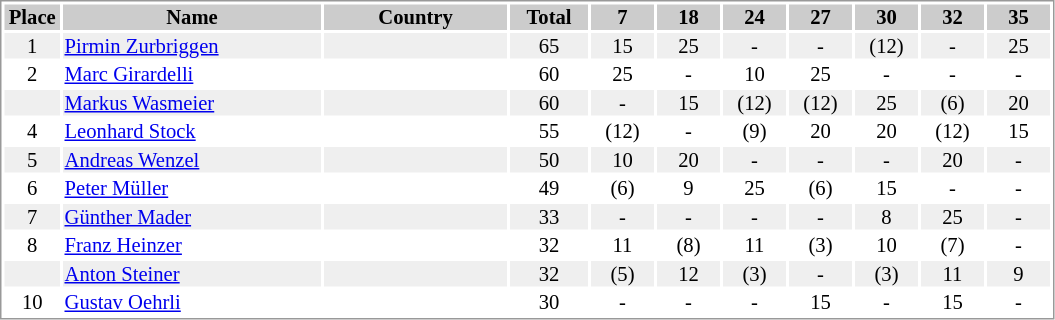<table border="0" style="border: 1px solid #999; background-color:#FFFFFF; text-align:center; font-size:86%; line-height:15px;">
<tr align="center" bgcolor="#CCCCCC">
<th width=35>Place</th>
<th width=170>Name</th>
<th width=120>Country</th>
<th width=50>Total</th>
<th width=40>7</th>
<th width=40>18</th>
<th width=40>24</th>
<th width=40>27</th>
<th width=40>30</th>
<th width=40>32</th>
<th width=40>35</th>
</tr>
<tr bgcolor="#EFEFEF">
<td>1</td>
<td align="left"><a href='#'>Pirmin Zurbriggen</a></td>
<td align="left"></td>
<td>65</td>
<td>15</td>
<td>25</td>
<td>-</td>
<td>-</td>
<td>(12)</td>
<td>-</td>
<td>25</td>
</tr>
<tr>
<td>2</td>
<td align="left"><a href='#'>Marc Girardelli</a></td>
<td align="left"></td>
<td>60</td>
<td>25</td>
<td>-</td>
<td>10</td>
<td>25</td>
<td>-</td>
<td>-</td>
<td>-</td>
</tr>
<tr bgcolor="#EFEFEF">
<td></td>
<td align="left"><a href='#'>Markus Wasmeier</a></td>
<td align="left"></td>
<td>60</td>
<td>-</td>
<td>15</td>
<td>(12)</td>
<td>(12)</td>
<td>25</td>
<td>(6)</td>
<td>20</td>
</tr>
<tr>
<td>4</td>
<td align="left"><a href='#'>Leonhard Stock</a></td>
<td align="left"></td>
<td>55</td>
<td>(12)</td>
<td>-</td>
<td>(9)</td>
<td>20</td>
<td>20</td>
<td>(12)</td>
<td>15</td>
</tr>
<tr bgcolor="#EFEFEF">
<td>5</td>
<td align="left"><a href='#'>Andreas Wenzel</a></td>
<td align="left"></td>
<td>50</td>
<td>10</td>
<td>20</td>
<td>-</td>
<td>-</td>
<td>-</td>
<td>20</td>
<td>-</td>
</tr>
<tr>
<td>6</td>
<td align="left"><a href='#'>Peter Müller</a></td>
<td align="left"></td>
<td>49</td>
<td>(6)</td>
<td>9</td>
<td>25</td>
<td>(6)</td>
<td>15</td>
<td>-</td>
<td>-</td>
</tr>
<tr bgcolor="#EFEFEF">
<td>7</td>
<td align="left"><a href='#'>Günther Mader</a></td>
<td align="left"></td>
<td>33</td>
<td>-</td>
<td>-</td>
<td>-</td>
<td>-</td>
<td>8</td>
<td>25</td>
<td>-</td>
</tr>
<tr>
<td>8</td>
<td align="left"><a href='#'>Franz Heinzer</a></td>
<td align="left"></td>
<td>32</td>
<td>11</td>
<td>(8)</td>
<td>11</td>
<td>(3)</td>
<td>10</td>
<td>(7)</td>
<td>-</td>
</tr>
<tr bgcolor="#EFEFEF">
<td></td>
<td align="left"><a href='#'>Anton Steiner</a></td>
<td align="left"></td>
<td>32</td>
<td>(5)</td>
<td>12</td>
<td>(3)</td>
<td>-</td>
<td>(3)</td>
<td>11</td>
<td>9</td>
</tr>
<tr>
<td>10</td>
<td align="left"><a href='#'>Gustav Oehrli</a></td>
<td align="left"></td>
<td>30</td>
<td>-</td>
<td>-</td>
<td>-</td>
<td>15</td>
<td>-</td>
<td>15</td>
<td>-</td>
</tr>
</table>
